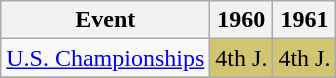<table class="wikitable">
<tr>
<th>Event</th>
<th>1960</th>
<th>1961</th>
</tr>
<tr>
<td><a href='#'>U.S. Championships</a></td>
<td align="center" bgcolor="d1c571">4th J.</td>
<td align="center" bgcolor="d1c571">4th J.</td>
</tr>
<tr>
</tr>
</table>
